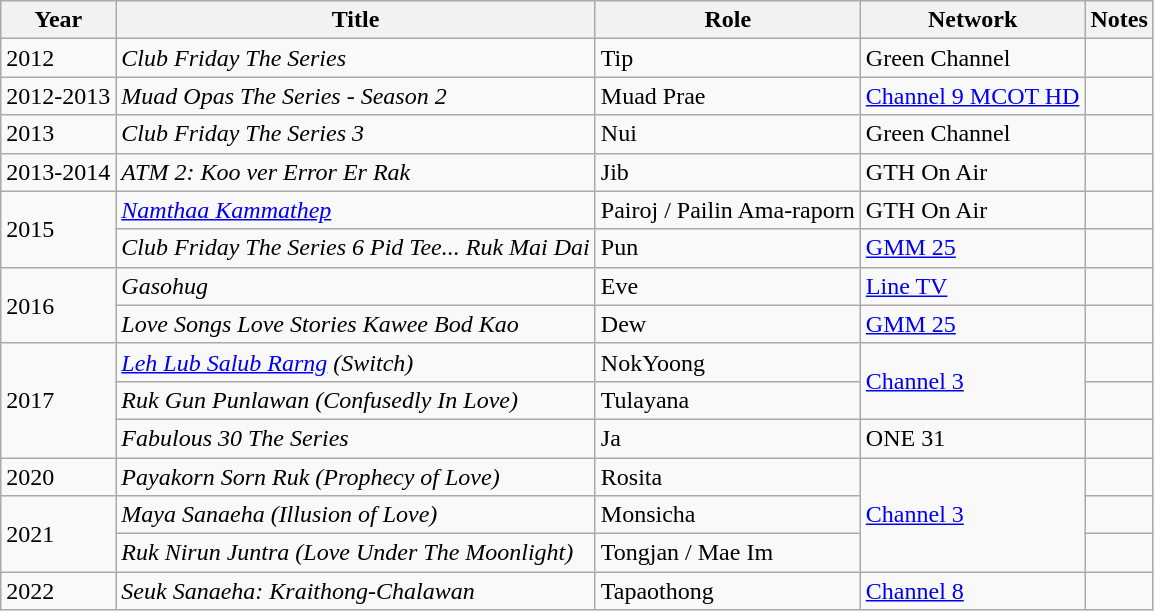<table class="wikitable sortable">
<tr>
<th>Year</th>
<th>Title</th>
<th>Role</th>
<th>Network</th>
<th class="unsortable">Notes</th>
</tr>
<tr>
<td>2012</td>
<td><em>Club Friday The Series</em></td>
<td>Tip</td>
<td>Green Channel</td>
<td></td>
</tr>
<tr>
<td>2012-2013</td>
<td><em>Muad Opas The Series - Season 2</em></td>
<td>Muad Prae</td>
<td><a href='#'>Channel 9 MCOT HD</a></td>
<td></td>
</tr>
<tr>
<td>2013</td>
<td><em>Club Friday The Series 3</em></td>
<td>Nui</td>
<td>Green Channel</td>
<td></td>
</tr>
<tr>
<td>2013-2014</td>
<td><em>ATM 2: Koo ver Error Er Rak</em></td>
<td>Jib</td>
<td>GTH On Air</td>
<td></td>
</tr>
<tr>
<td rowspan = "2">2015</td>
<td><em><a href='#'>Namthaa Kammathep</a></em></td>
<td>Pairoj / Pailin Ama-raporn</td>
<td>GTH On Air</td>
<td></td>
</tr>
<tr>
<td><em>Club Friday The Series 6 Pid Tee... Ruk Mai Dai</em></td>
<td>Pun</td>
<td><a href='#'>GMM 25</a></td>
<td></td>
</tr>
<tr>
<td rowspan = "2">2016</td>
<td><em>Gasohug</em></td>
<td>Eve</td>
<td><a href='#'>Line TV</a></td>
<td></td>
</tr>
<tr>
<td><em>Love Songs Love Stories Kawee Bod Kao</em></td>
<td>Dew</td>
<td><a href='#'>GMM 25</a></td>
<td></td>
</tr>
<tr>
<td rowspan = "3">2017</td>
<td><em><a href='#'>Leh Lub Salub Rarng</a> (Switch)</em></td>
<td>NokYoong</td>
<td rowspan = "2"><a href='#'>Channel 3</a></td>
<td></td>
</tr>
<tr>
<td><em>Ruk Gun Punlawan (Confusedly In Love)</em></td>
<td>Tulayana</td>
<td></td>
</tr>
<tr>
<td><em>Fabulous 30 The Series</em></td>
<td>Ja</td>
<td>ONE 31</td>
<td></td>
</tr>
<tr>
<td>2020</td>
<td><em>Payakorn Sorn Ruk (Prophecy of Love)</em></td>
<td>Rosita</td>
<td rowspan = "3"><a href='#'>Channel 3</a></td>
<td></td>
</tr>
<tr>
<td rowspan = "2">2021</td>
<td><em>Maya Sanaeha (Illusion of Love)</em></td>
<td>Monsicha</td>
<td></td>
</tr>
<tr>
<td><em>Ruk Nirun Juntra (Love Under The Moonlight)</em></td>
<td>Tongjan / Mae Im</td>
<td></td>
</tr>
<tr>
<td>2022</td>
<td><em>Seuk Sanaeha: Kraithong-Chalawan</em></td>
<td>Tapaothong</td>
<td><a href='#'>Channel 8</a></td>
<td></td>
</tr>
</table>
